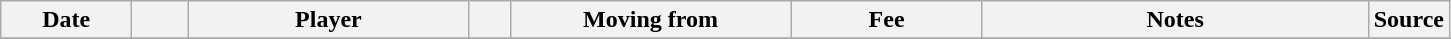<table class="wikitable sortable">
<tr>
<th style="width:80px;">Date</th>
<th style="width:30px;"></th>
<th style="width:180px;">Player</th>
<th style="width:20px;"></th>
<th style="width:180px;">Moving from</th>
<th style="width:120px;" class="unsortable">Fee</th>
<th style="width:250px;" class="unsortable">Notes</th>
<th style="width:20px;">Source</th>
</tr>
<tr>
</tr>
</table>
